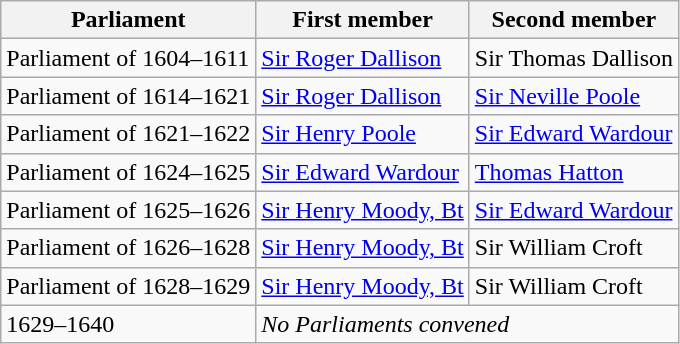<table class="wikitable">
<tr>
<th>Parliament</th>
<th>First member</th>
<th>Second member</th>
</tr>
<tr>
<td>Parliament of 1604–1611</td>
<td><a href='#'>Sir Roger Dallison</a></td>
<td>Sir Thomas Dallison</td>
</tr>
<tr>
<td>Parliament of 1614–1621</td>
<td><a href='#'>Sir Roger Dallison</a></td>
<td><a href='#'>Sir Neville Poole</a></td>
</tr>
<tr>
<td>Parliament of 1621–1622</td>
<td><a href='#'>Sir Henry Poole</a></td>
<td><a href='#'>Sir Edward Wardour</a></td>
</tr>
<tr>
<td>Parliament of 1624–1625</td>
<td><a href='#'>Sir Edward Wardour</a></td>
<td><a href='#'>Thomas Hatton</a></td>
</tr>
<tr>
<td>Parliament of 1625–1626</td>
<td><a href='#'>Sir Henry Moody, Bt</a></td>
<td><a href='#'>Sir Edward Wardour</a></td>
</tr>
<tr>
<td>Parliament of 1626–1628</td>
<td><a href='#'>Sir Henry Moody, Bt</a></td>
<td>Sir William Croft</td>
</tr>
<tr>
<td>Parliament of 1628–1629</td>
<td><a href='#'>Sir Henry Moody, Bt</a></td>
<td>Sir William Croft</td>
</tr>
<tr>
<td>1629–1640</td>
<td colspan = "2"><em>No Parliaments convened</em></td>
</tr>
</table>
